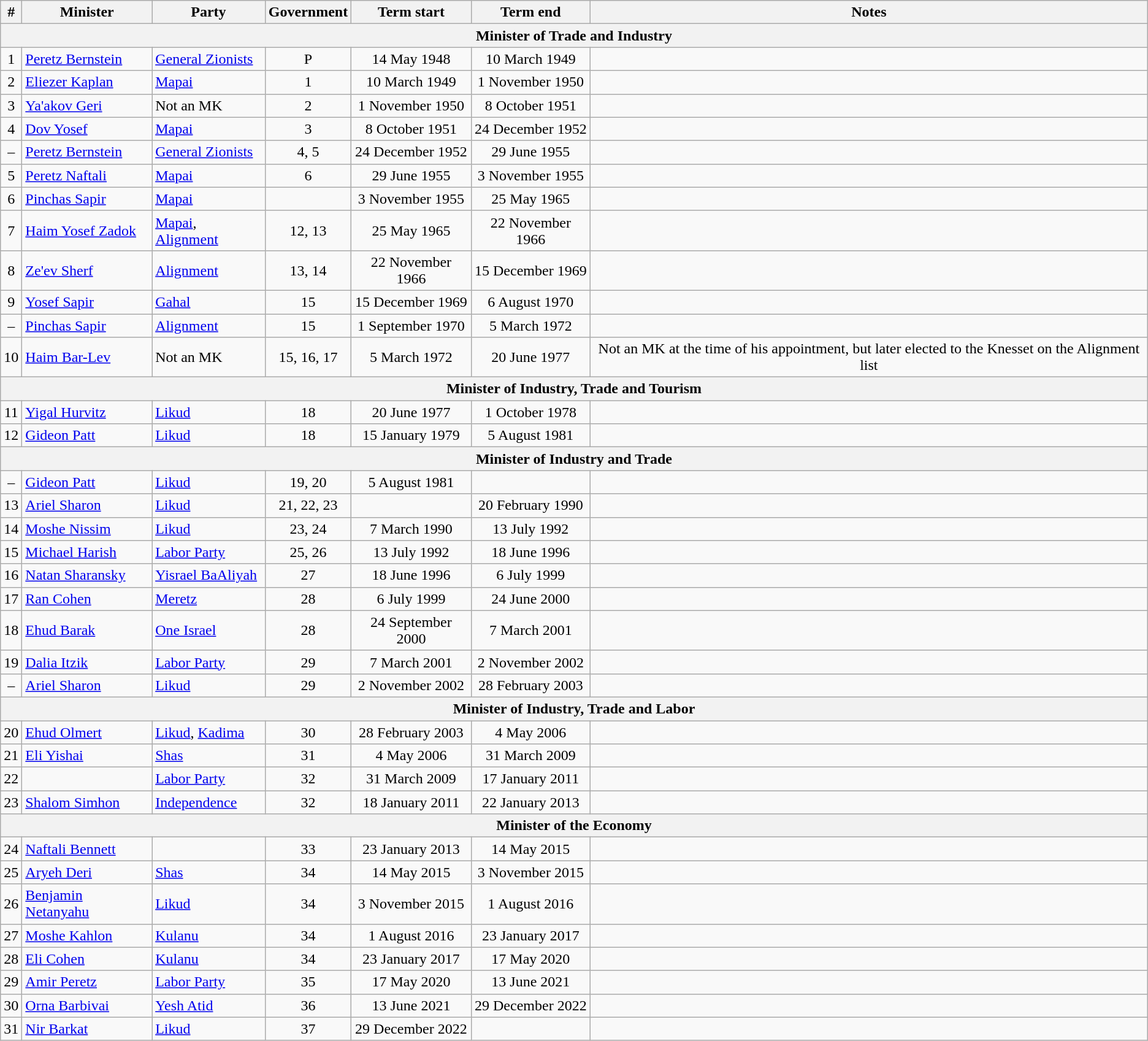<table class=wikitable style=text-align:center>
<tr>
<th>#</th>
<th>Minister</th>
<th>Party</th>
<th>Government</th>
<th>Term start</th>
<th>Term end</th>
<th>Notes</th>
</tr>
<tr>
<th colspan=7><div>Minister of Trade and Industry</div></th>
</tr>
<tr>
<td>1</td>
<td align=left><a href='#'>Peretz Bernstein</a></td>
<td align=left><a href='#'>General Zionists</a></td>
<td>P</td>
<td>14 May 1948</td>
<td>10 March 1949</td>
<td></td>
</tr>
<tr>
<td>2</td>
<td align=left><a href='#'>Eliezer Kaplan</a></td>
<td align=left><a href='#'>Mapai</a></td>
<td>1</td>
<td>10 March 1949</td>
<td>1 November 1950</td>
<td></td>
</tr>
<tr>
<td>3</td>
<td align=left><a href='#'>Ya'akov Geri</a></td>
<td align=left>Not an MK</td>
<td>2</td>
<td>1 November 1950</td>
<td>8 October 1951</td>
<td></td>
</tr>
<tr>
<td>4</td>
<td align=left><a href='#'>Dov Yosef</a></td>
<td align=left><a href='#'>Mapai</a></td>
<td>3</td>
<td>8 October 1951</td>
<td>24 December 1952</td>
<td></td>
</tr>
<tr>
<td>–</td>
<td align=left><a href='#'>Peretz Bernstein</a></td>
<td align=left><a href='#'>General Zionists</a></td>
<td>4, 5</td>
<td>24 December 1952</td>
<td>29 June 1955</td>
<td></td>
</tr>
<tr>
<td>5</td>
<td align=left><a href='#'>Peretz Naftali</a></td>
<td align=left><a href='#'>Mapai</a></td>
<td>6</td>
<td>29 June 1955</td>
<td>3 November 1955</td>
<td></td>
</tr>
<tr>
<td>6</td>
<td align=left><a href='#'>Pinchas Sapir</a></td>
<td align=left><a href='#'>Mapai</a></td>
<td></td>
<td>3 November 1955</td>
<td>25 May 1965</td>
<td></td>
</tr>
<tr>
<td>7</td>
<td align=left><a href='#'>Haim Yosef Zadok</a></td>
<td align=left><a href='#'>Mapai</a>, <a href='#'>Alignment</a></td>
<td>12, 13</td>
<td>25 May 1965</td>
<td>22 November 1966</td>
<td></td>
</tr>
<tr>
<td>8</td>
<td align=left><a href='#'>Ze'ev Sherf</a></td>
<td align=left><a href='#'>Alignment</a></td>
<td>13, 14</td>
<td>22 November 1966</td>
<td>15 December 1969</td>
<td></td>
</tr>
<tr>
<td>9</td>
<td align=left><a href='#'>Yosef Sapir</a></td>
<td align=left><a href='#'>Gahal</a></td>
<td>15</td>
<td>15 December 1969</td>
<td>6 August 1970</td>
<td></td>
</tr>
<tr>
<td>–</td>
<td align=left><a href='#'>Pinchas Sapir</a></td>
<td align=left><a href='#'>Alignment</a></td>
<td>15</td>
<td>1 September 1970</td>
<td>5 March 1972</td>
<td></td>
</tr>
<tr>
<td>10</td>
<td align=left><a href='#'>Haim Bar-Lev</a></td>
<td align=left>Not an MK</td>
<td>15, 16, 17</td>
<td>5 March 1972</td>
<td>20 June 1977</td>
<td>Not an MK at the time of his appointment, but later elected to the Knesset on the Alignment list</td>
</tr>
<tr>
<th colspan=7><div>Minister of Industry, Trade and Tourism</div></th>
</tr>
<tr>
<td>11</td>
<td align=left><a href='#'>Yigal Hurvitz</a></td>
<td align=left><a href='#'>Likud</a></td>
<td>18</td>
<td>20 June 1977</td>
<td>1 October 1978</td>
<td></td>
</tr>
<tr>
<td>12</td>
<td align=left><a href='#'>Gideon Patt</a></td>
<td align=left><a href='#'>Likud</a></td>
<td>18</td>
<td>15 January 1979</td>
<td>5 August 1981</td>
</tr>
<tr>
<th colspan=7><div>Minister of Industry and Trade</div></th>
</tr>
<tr>
<td>–</td>
<td align=left><a href='#'>Gideon Patt</a></td>
<td align=left><a href='#'>Likud</a></td>
<td>19, 20</td>
<td>5 August 1981</td>
<td></td>
<td></td>
</tr>
<tr>
<td>13</td>
<td align=left><a href='#'>Ariel Sharon</a></td>
<td align=left><a href='#'>Likud</a></td>
<td>21, 22, 23</td>
<td></td>
<td>20 February 1990</td>
<td></td>
</tr>
<tr>
<td>14</td>
<td align=left><a href='#'>Moshe Nissim</a></td>
<td align=left><a href='#'>Likud</a></td>
<td>23, 24</td>
<td>7 March 1990</td>
<td>13 July 1992</td>
<td></td>
</tr>
<tr>
<td>15</td>
<td align=left><a href='#'>Michael Harish</a></td>
<td align=left><a href='#'>Labor Party</a></td>
<td>25, 26</td>
<td>13 July 1992</td>
<td>18 June 1996</td>
<td></td>
</tr>
<tr>
<td>16</td>
<td align=left><a href='#'>Natan Sharansky</a></td>
<td align=left><a href='#'>Yisrael BaAliyah</a></td>
<td>27</td>
<td>18 June 1996</td>
<td>6 July 1999</td>
<td></td>
</tr>
<tr>
<td>17</td>
<td align=left><a href='#'>Ran Cohen</a></td>
<td align=left><a href='#'>Meretz</a></td>
<td>28</td>
<td>6 July 1999</td>
<td>24 June 2000</td>
<td></td>
</tr>
<tr>
<td>18</td>
<td align=left><a href='#'>Ehud Barak</a></td>
<td align=left><a href='#'>One Israel</a></td>
<td>28</td>
<td>24 September 2000</td>
<td>7 March 2001</td>
<td></td>
</tr>
<tr>
<td>19</td>
<td align=left><a href='#'>Dalia Itzik</a></td>
<td align=left><a href='#'>Labor Party</a></td>
<td>29</td>
<td>7 March 2001</td>
<td>2 November 2002</td>
<td></td>
</tr>
<tr>
<td>–</td>
<td align=left><a href='#'>Ariel Sharon</a></td>
<td align=left><a href='#'>Likud</a></td>
<td>29</td>
<td>2 November 2002</td>
<td>28 February 2003</td>
<td></td>
</tr>
<tr>
<th colspan=7><div>Minister of Industry, Trade and Labor</div></th>
</tr>
<tr>
<td>20</td>
<td align=left><a href='#'>Ehud Olmert</a></td>
<td align=left><a href='#'>Likud</a>, <a href='#'>Kadima</a></td>
<td>30</td>
<td>28 February 2003</td>
<td>4 May 2006</td>
<td></td>
</tr>
<tr>
<td>21</td>
<td align=left><a href='#'>Eli Yishai</a></td>
<td align=left><a href='#'>Shas</a></td>
<td>31</td>
<td>4 May 2006</td>
<td>31 March 2009</td>
<td></td>
</tr>
<tr>
<td>22</td>
<td align=left></td>
<td align=left><a href='#'>Labor Party</a></td>
<td>32</td>
<td>31 March 2009</td>
<td>17 January 2011</td>
<td></td>
</tr>
<tr>
<td>23</td>
<td align=left><a href='#'>Shalom Simhon</a></td>
<td align=left><a href='#'>Independence</a></td>
<td>32</td>
<td>18 January 2011</td>
<td>22 January 2013</td>
<td></td>
</tr>
<tr>
<th colspan=7><div>Minister of the Economy</div></th>
</tr>
<tr>
<td>24</td>
<td align=left><a href='#'>Naftali Bennett</a></td>
<td align=left></td>
<td>33</td>
<td>23 January 2013</td>
<td>14 May 2015</td>
<td></td>
</tr>
<tr>
<td>25</td>
<td align=left><a href='#'>Aryeh Deri</a></td>
<td align=left><a href='#'>Shas</a></td>
<td>34</td>
<td>14 May 2015</td>
<td>3 November 2015</td>
<td></td>
</tr>
<tr>
<td>26</td>
<td align=left><a href='#'>Benjamin Netanyahu</a></td>
<td align=left><a href='#'>Likud</a></td>
<td>34</td>
<td>3 November 2015</td>
<td>1 August 2016</td>
<td></td>
</tr>
<tr>
<td>27</td>
<td align=left><a href='#'>Moshe Kahlon</a></td>
<td align=left><a href='#'>Kulanu</a></td>
<td>34</td>
<td>1 August 2016</td>
<td>23 January 2017</td>
<td></td>
</tr>
<tr>
<td>28</td>
<td align=left><a href='#'>Eli Cohen</a></td>
<td align=left><a href='#'>Kulanu</a></td>
<td>34</td>
<td>23 January 2017</td>
<td>17 May 2020</td>
<td></td>
</tr>
<tr>
<td>29</td>
<td align=left><a href='#'>Amir Peretz</a></td>
<td align=left><a href='#'>Labor Party</a></td>
<td>35</td>
<td>17 May 2020</td>
<td>13 June 2021</td>
<td></td>
</tr>
<tr>
<td>30</td>
<td align=left><a href='#'>Orna Barbivai</a></td>
<td align=left><a href='#'>Yesh Atid</a></td>
<td>36</td>
<td>13 June 2021</td>
<td>29 December 2022</td>
<td></td>
</tr>
<tr>
<td>31</td>
<td align=left><a href='#'>Nir Barkat</a></td>
<td align=left><a href='#'>Likud</a></td>
<td>37</td>
<td>29 December 2022</td>
<td></td>
<td></td>
</tr>
</table>
